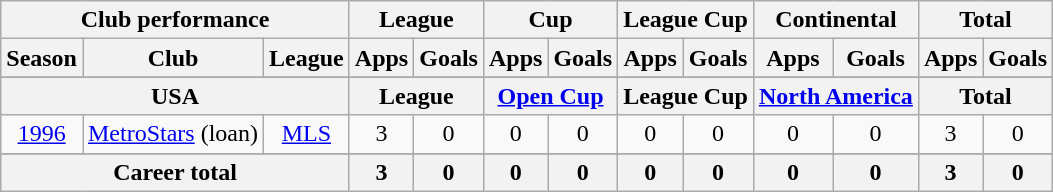<table class="wikitable" style="text-align:center">
<tr>
<th colspan=3>Club performance</th>
<th colspan=2>League</th>
<th colspan=2>Cup</th>
<th colspan=2>League Cup</th>
<th colspan=2>Continental</th>
<th colspan=2>Total</th>
</tr>
<tr>
<th>Season</th>
<th>Club</th>
<th>League</th>
<th>Apps</th>
<th>Goals</th>
<th>Apps</th>
<th>Goals</th>
<th>Apps</th>
<th>Goals</th>
<th>Apps</th>
<th>Goals</th>
<th>Apps</th>
<th>Goals</th>
</tr>
<tr>
</tr>
<tr>
<th colspan=3>USA</th>
<th colspan=2>League</th>
<th colspan=2><a href='#'>Open Cup</a></th>
<th colspan=2>League Cup</th>
<th colspan=2><a href='#'>North America</a></th>
<th colspan=2>Total</th>
</tr>
<tr>
<td><a href='#'>1996</a></td>
<td><a href='#'>MetroStars</a> (loan)</td>
<td><a href='#'>MLS</a></td>
<td>3</td>
<td>0</td>
<td>0</td>
<td>0</td>
<td>0</td>
<td>0</td>
<td>0</td>
<td>0</td>
<td>3</td>
<td>0</td>
</tr>
<tr>
</tr>
<tr>
<th colspan=3>Career total</th>
<th>3</th>
<th>0</th>
<th>0</th>
<th>0</th>
<th>0</th>
<th>0</th>
<th>0</th>
<th>0</th>
<th>3</th>
<th>0</th>
</tr>
</table>
